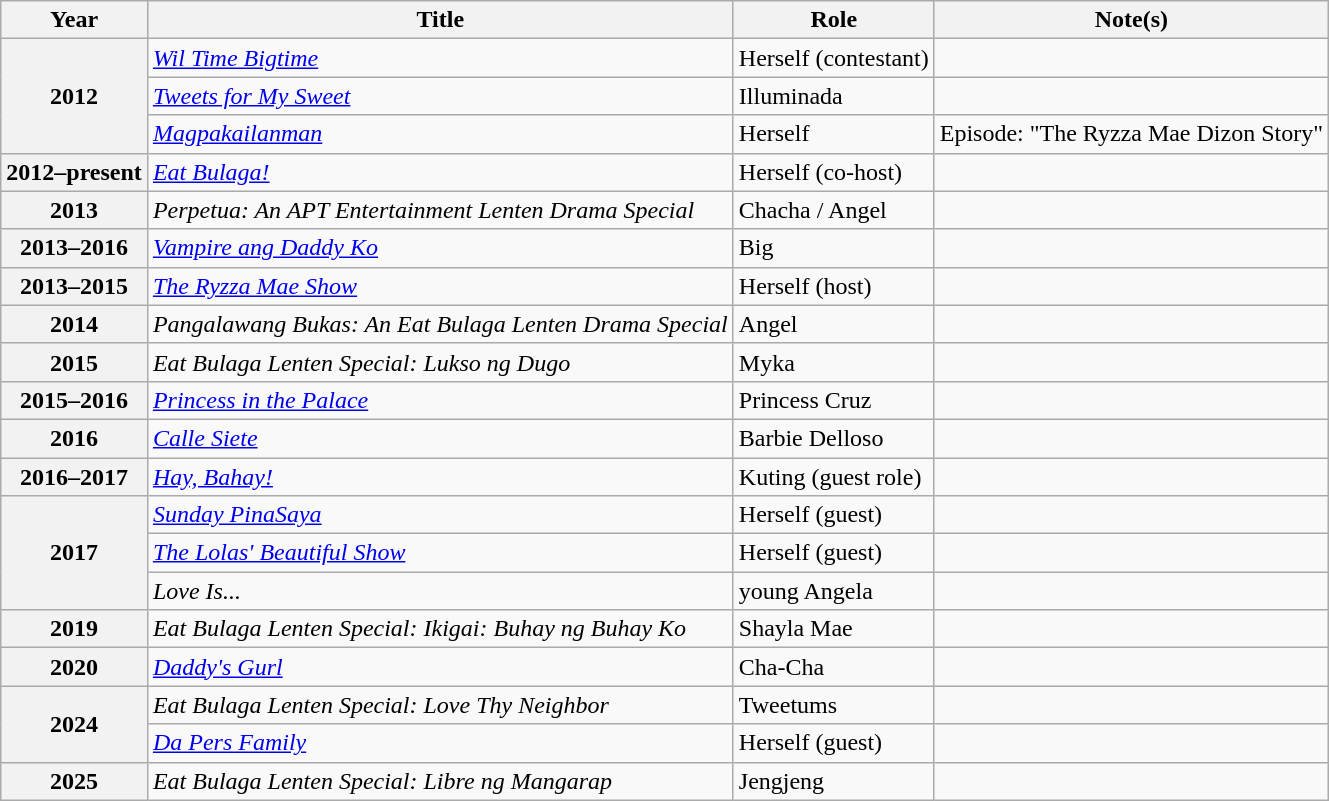<table class="wikitable sortable plainrowheaders">
<tr>
<th scope="col">Year</th>
<th scope="col">Title</th>
<th scope="col">Role</th>
<th scope="col" class="unsortable">Note(s)</th>
</tr>
<tr>
<th rowspan="3" scope="row">2012</th>
<td><em><a href='#'>Wil Time Bigtime</a></em></td>
<td>Herself (contestant)</td>
<td></td>
</tr>
<tr>
<td><em><a href='#'>Tweets for My Sweet</a></em></td>
<td>Illuminada</td>
<td></td>
</tr>
<tr>
<td><em><a href='#'>Magpakailanman</a></em></td>
<td>Herself</td>
<td>Episode: "The Ryzza Mae Dizon Story"</td>
</tr>
<tr>
<th scope="row">2012–present</th>
<td><em><a href='#'>Eat Bulaga!</a></em></td>
<td>Herself (co-host)</td>
<td></td>
</tr>
<tr>
<th scope="row">2013</th>
<td><em>Perpetua: An APT Entertainment Lenten Drama Special</em></td>
<td>Chacha / Angel</td>
<td></td>
</tr>
<tr>
<th scope="row">2013–2016</th>
<td><em><a href='#'>Vampire ang Daddy Ko</a></em></td>
<td>Big</td>
<td></td>
</tr>
<tr>
<th scope="row">2013–2015</th>
<td><em><a href='#'>The Ryzza Mae Show</a></em></td>
<td>Herself (host)</td>
<td></td>
</tr>
<tr>
<th scope="row">2014</th>
<td><em>Pangalawang Bukas: An Eat Bulaga Lenten Drama Special</em></td>
<td>Angel</td>
<td></td>
</tr>
<tr>
<th scope="row">2015</th>
<td><em>Eat Bulaga Lenten Special: Lukso ng Dugo</em></td>
<td>Myka</td>
<td></td>
</tr>
<tr>
<th scope="row">2015–2016</th>
<td><em><a href='#'>Princess in the Palace</a></em></td>
<td>Princess Cruz</td>
<td></td>
</tr>
<tr>
<th scope="row">2016</th>
<td><em><a href='#'>Calle Siete</a></em></td>
<td>Barbie Delloso</td>
<td></td>
</tr>
<tr>
<th scope="row">2016–2017</th>
<td><em><a href='#'>Hay, Bahay!</a></em></td>
<td>Kuting (guest role)</td>
<td></td>
</tr>
<tr>
<th rowspan="3" scope="row">2017</th>
<td><em><a href='#'>Sunday PinaSaya</a></em></td>
<td>Herself (guest)</td>
<td></td>
</tr>
<tr>
<td><em><a href='#'>The Lolas' Beautiful Show</a></em></td>
<td>Herself (guest)</td>
<td></td>
</tr>
<tr>
<td><em>Love Is...</em></td>
<td>young Angela</td>
<td></td>
</tr>
<tr>
<th scope="row">2019</th>
<td><em>Eat Bulaga Lenten Special: Ikigai: Buhay ng Buhay Ko</em></td>
<td>Shayla Mae</td>
<td></td>
</tr>
<tr>
<th scope="row">2020</th>
<td><em><a href='#'>Daddy's Gurl</a></em></td>
<td>Cha-Cha</td>
<td></td>
</tr>
<tr>
<th rowspan="2" scope="row">2024</th>
<td><em>Eat Bulaga Lenten Special: Love Thy Neighbor</em></td>
<td>Tweetums</td>
<td></td>
</tr>
<tr>
<td><em><a href='#'>Da Pers Family</a></em></td>
<td>Herself (guest)</td>
<td></td>
</tr>
<tr>
<th scope="row">2025</th>
<td><em>Eat Bulaga Lenten Special: Libre ng Mangarap</em></td>
<td>Jengjeng</td>
<td></td>
</tr>
</table>
